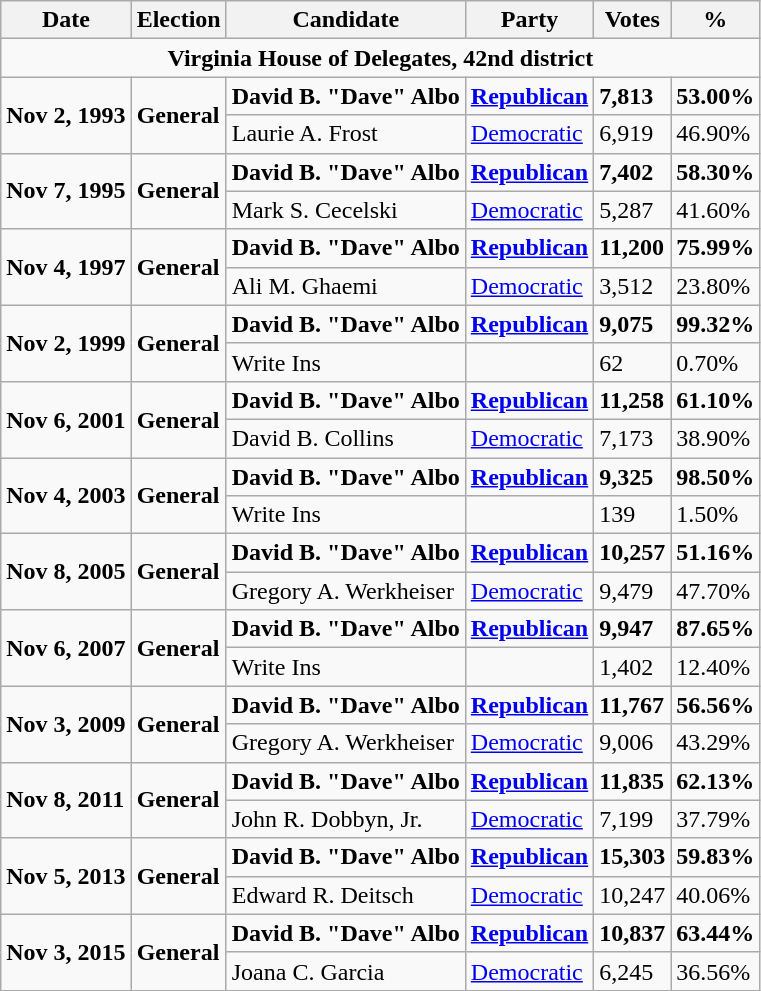<table class="wikitable">
<tr>
<th style="text-align: center; font-weight: bold;">Date</th>
<th style="text-align: center; font-weight: bold;">Election</th>
<th style="text-align: center; font-weight: bold;">Candidate</th>
<th style="text-align: center; font-weight: bold;">Party</th>
<th style="text-align: center; font-weight: bold;">Votes</th>
<th style="text-align: center; font-weight: bold;">%</th>
</tr>
<tr>
<td colspan="6" style="text-align: center; font-weight: bold;">Virginia House of Delegates, 42nd district</td>
</tr>
<tr>
<td rowspan="2" style="font-weight: bold;">Nov 2, 1993</td>
<td rowspan="2" style="font-weight: bold;">General</td>
<td style="font-weight: bold;">David B. "Dave" Albo</td>
<td style="font-weight: bold;"><a href='#'>Republican</a></td>
<td style="font-weight: bold;">7,813</td>
<td style="font-weight: bold;">53.00%</td>
</tr>
<tr>
<td>Laurie A. Frost</td>
<td><a href='#'>Democratic</a></td>
<td>6,919</td>
<td>46.90%</td>
</tr>
<tr>
<td rowspan="2" style="font-weight: bold;">Nov 7, 1995</td>
<td rowspan="2" style="font-weight: bold;">General</td>
<td style="font-weight: bold;">David B. "Dave" Albo</td>
<td style="font-weight: bold;"><a href='#'>Republican</a></td>
<td style="font-weight: bold;">7,402</td>
<td style="font-weight: bold;">58.30%</td>
</tr>
<tr>
<td>Mark S. Cecelski</td>
<td><a href='#'>Democratic</a></td>
<td>5,287</td>
<td>41.60%</td>
</tr>
<tr>
<td rowspan="2" style="font-weight: bold;">Nov 4, 1997</td>
<td rowspan="2" style="font-weight: bold;">General</td>
<td style="font-weight: bold;">David B. "Dave" Albo</td>
<td style="font-weight: bold;"><a href='#'>Republican</a></td>
<td style="font-weight: bold;">11,200</td>
<td style="font-weight: bold;">75.99%</td>
</tr>
<tr>
<td>Ali M. Ghaemi</td>
<td><a href='#'>Democratic</a></td>
<td>3,512</td>
<td>23.80%</td>
</tr>
<tr>
<td rowspan="2" style="font-weight: bold;">Nov 2, 1999</td>
<td rowspan="2" style="font-weight: bold;">General</td>
<td style="font-weight: bold;">David B. "Dave" Albo</td>
<td style="font-weight: bold;"><a href='#'>Republican</a></td>
<td style="font-weight: bold;">9,075</td>
<td style="font-weight: bold;">99.32%</td>
</tr>
<tr>
<td>Write Ins</td>
<td></td>
<td>62</td>
<td>0.70%</td>
</tr>
<tr>
<td rowspan="2" style="font-weight: bold;">Nov 6, 2001</td>
<td rowspan="2" style="font-weight: bold;">General</td>
<td style="font-weight: bold;">David B. "Dave" Albo</td>
<td style="font-weight: bold;"><a href='#'>Republican</a></td>
<td style="font-weight: bold;">11,258</td>
<td style="font-weight: bold;">61.10%</td>
</tr>
<tr>
<td>David B. Collins</td>
<td><a href='#'>Democratic</a></td>
<td>7,173</td>
<td>38.90%</td>
</tr>
<tr>
<td rowspan="2" style="font-weight: bold;">Nov 4, 2003</td>
<td rowspan="2" style="font-weight: bold;">General</td>
<td style="font-weight: bold;">David B. "Dave" Albo</td>
<td style="font-weight: bold;"><a href='#'>Republican</a></td>
<td style="font-weight: bold;">9,325</td>
<td style="font-weight: bold;">98.50%</td>
</tr>
<tr>
<td>Write Ins</td>
<td></td>
<td>139</td>
<td>1.50%</td>
</tr>
<tr>
<td rowspan="2" style="font-weight: bold;">Nov 8, 2005</td>
<td rowspan="2" style="font-weight: bold;">General</td>
<td style="font-weight: bold;">David B. "Dave" Albo</td>
<td style="font-weight: bold;"><a href='#'>Republican</a></td>
<td style="font-weight: bold;">10,257</td>
<td style="font-weight: bold;">51.16%</td>
</tr>
<tr>
<td>Gregory A. Werkheiser</td>
<td><a href='#'>Democratic</a></td>
<td>9,479</td>
<td>47.70%</td>
</tr>
<tr>
<td rowspan="2" style="font-weight: bold;">Nov 6, 2007</td>
<td rowspan="2" style="font-weight: bold;">General</td>
<td style="font-weight: bold;">David B. "Dave" Albo</td>
<td style="font-weight: bold;"><a href='#'>Republican</a></td>
<td style="font-weight: bold;">9,947</td>
<td style="font-weight: bold;">87.65%</td>
</tr>
<tr>
<td>Write Ins</td>
<td></td>
<td>1,402</td>
<td>12.40%</td>
</tr>
<tr>
<td rowspan="2" style="font-weight: bold;">Nov 3, 2009</td>
<td rowspan="2" style="font-weight: bold;">General</td>
<td style="font-weight: bold;">David B. "Dave" Albo</td>
<td style="font-weight: bold;"><a href='#'>Republican</a></td>
<td style="font-weight: bold;">11,767</td>
<td style="font-weight: bold;">56.56%</td>
</tr>
<tr>
<td>Gregory A. Werkheiser</td>
<td><a href='#'>Democratic</a></td>
<td>9,006</td>
<td>43.29%</td>
</tr>
<tr>
<td rowspan="2" style="font-weight: bold;">Nov 8, 2011</td>
<td rowspan="2" style="font-weight: bold;">General</td>
<td style="font-weight: bold;">David B. "Dave" Albo</td>
<td style="font-weight: bold;"><a href='#'>Republican</a></td>
<td style="font-weight: bold;">11,835</td>
<td style="font-weight: bold;">62.13%</td>
</tr>
<tr>
<td>John R. Dobbyn, Jr.</td>
<td><a href='#'>Democratic</a></td>
<td>7,199</td>
<td>37.79%</td>
</tr>
<tr>
<td rowspan="2" style="font-weight: bold;">Nov 5, 2013</td>
<td rowspan="2" style="font-weight: bold;">General</td>
<td style="font-weight: bold;">David B. "Dave" Albo</td>
<td style="font-weight: bold;"><a href='#'>Republican</a></td>
<td style="font-weight: bold;">15,303</td>
<td style="font-weight: bold;">59.83%</td>
</tr>
<tr>
<td>Edward R. Deitsch</td>
<td><a href='#'>Democratic</a></td>
<td>10,247</td>
<td>40.06%</td>
</tr>
<tr>
<td rowspan="2" style="font-weight: bold;">Nov 3, 2015</td>
<td rowspan="2" style="font-weight: bold;">General</td>
<td style="font-weight: bold;">David B. "Dave" Albo</td>
<td style="font-weight: bold;"><a href='#'>Republican</a></td>
<td style="font-weight: bold;">10,837</td>
<td style="font-weight: bold;">63.44%</td>
</tr>
<tr>
<td>Joana C. Garcia</td>
<td><a href='#'>Democratic</a></td>
<td>6,245</td>
<td>36.56%</td>
</tr>
</table>
